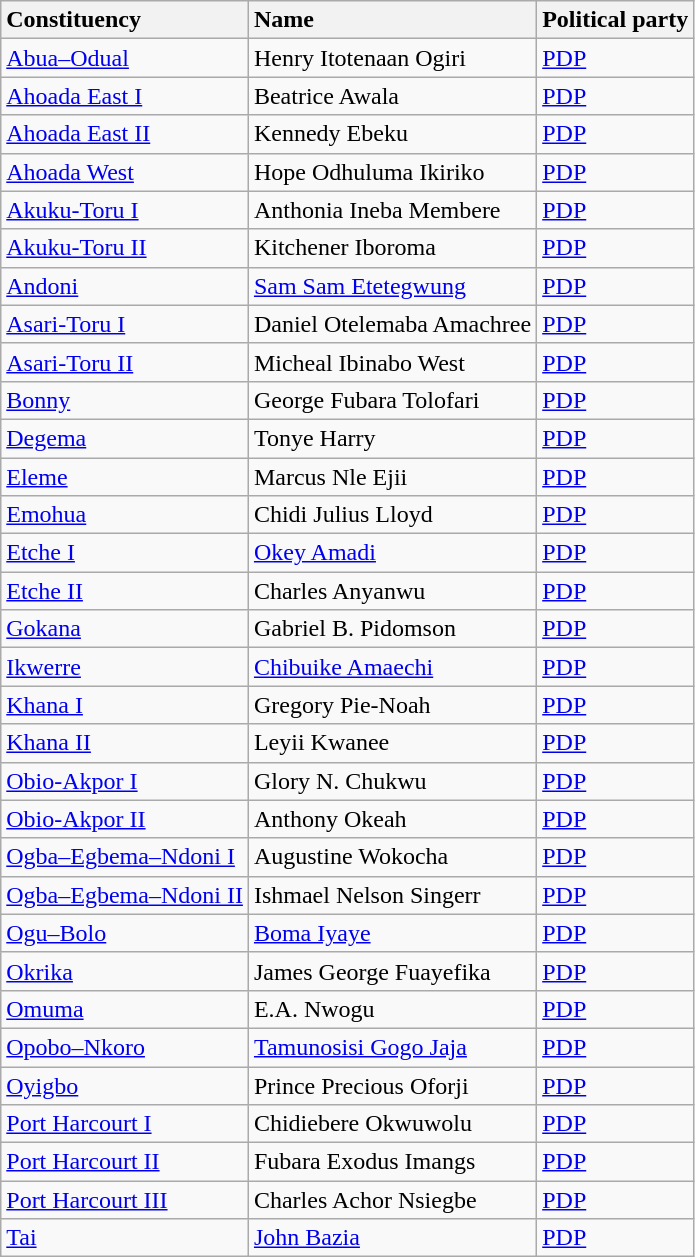<table class="wikitable sortable">
<tr>
<th style="text-align: left">Constituency</th>
<th style="text-align: left">Name</th>
<th style="text-align: left">Political party</th>
</tr>
<tr>
<td><a href='#'>Abua–Odual</a></td>
<td>Henry Itotenaan Ogiri</td>
<td><a href='#'>PDP</a></td>
</tr>
<tr>
<td><a href='#'>Ahoada East I</a></td>
<td>Beatrice Awala</td>
<td><a href='#'>PDP</a></td>
</tr>
<tr>
<td><a href='#'>Ahoada East II</a></td>
<td>Kennedy Ebeku</td>
<td><a href='#'>PDP</a></td>
</tr>
<tr>
<td><a href='#'>Ahoada West</a></td>
<td>Hope Odhuluma Ikiriko</td>
<td><a href='#'>PDP</a></td>
</tr>
<tr>
<td><a href='#'>Akuku-Toru I</a></td>
<td>Anthonia Ineba Membere</td>
<td><a href='#'>PDP</a></td>
</tr>
<tr>
<td><a href='#'>Akuku-Toru II</a></td>
<td>Kitchener Iboroma</td>
<td><a href='#'>PDP</a></td>
</tr>
<tr>
<td><a href='#'>Andoni</a></td>
<td><a href='#'>Sam Sam Etetegwung</a></td>
<td><a href='#'>PDP</a></td>
</tr>
<tr>
<td><a href='#'>Asari-Toru I</a></td>
<td>Daniel Otelemaba Amachree</td>
<td><a href='#'>PDP</a></td>
</tr>
<tr>
<td><a href='#'>Asari-Toru II</a></td>
<td>Micheal Ibinabo West</td>
<td><a href='#'>PDP</a></td>
</tr>
<tr>
<td><a href='#'>Bonny</a></td>
<td>George Fubara Tolofari</td>
<td><a href='#'>PDP</a></td>
</tr>
<tr>
<td><a href='#'>Degema</a></td>
<td>Tonye Harry</td>
<td><a href='#'>PDP</a></td>
</tr>
<tr>
<td><a href='#'>Eleme</a></td>
<td>Marcus Nle Ejii</td>
<td><a href='#'>PDP</a></td>
</tr>
<tr>
<td><a href='#'>Emohua</a></td>
<td>Chidi Julius Lloyd</td>
<td><a href='#'>PDP</a></td>
</tr>
<tr>
<td><a href='#'>Etche I</a></td>
<td><a href='#'>Okey Amadi</a></td>
<td><a href='#'>PDP</a></td>
</tr>
<tr>
<td><a href='#'>Etche II</a></td>
<td>Charles Anyanwu</td>
<td><a href='#'>PDP</a></td>
</tr>
<tr>
<td><a href='#'>Gokana</a></td>
<td>Gabriel B. Pidomson</td>
<td><a href='#'>PDP</a></td>
</tr>
<tr>
<td><a href='#'>Ikwerre</a></td>
<td><a href='#'>Chibuike Amaechi</a></td>
<td><a href='#'>PDP</a></td>
</tr>
<tr>
<td><a href='#'>Khana I</a></td>
<td>Gregory Pie-Noah</td>
<td><a href='#'>PDP</a></td>
</tr>
<tr>
<td><a href='#'>Khana II</a></td>
<td>Leyii Kwanee</td>
<td><a href='#'>PDP</a></td>
</tr>
<tr>
<td><a href='#'>Obio-Akpor I</a></td>
<td>Glory N. Chukwu</td>
<td><a href='#'>PDP</a></td>
</tr>
<tr>
<td><a href='#'>Obio-Akpor II</a></td>
<td>Anthony Okeah</td>
<td><a href='#'>PDP</a></td>
</tr>
<tr>
<td><a href='#'>Ogba–Egbema–Ndoni I</a></td>
<td>Augustine Wokocha</td>
<td><a href='#'>PDP</a></td>
</tr>
<tr>
<td><a href='#'>Ogba–Egbema–Ndoni II</a></td>
<td>Ishmael Nelson Singerr</td>
<td><a href='#'>PDP</a></td>
</tr>
<tr>
<td><a href='#'>Ogu–Bolo</a></td>
<td><a href='#'>Boma Iyaye</a></td>
<td><a href='#'>PDP</a></td>
</tr>
<tr>
<td><a href='#'>Okrika</a></td>
<td>James George Fuayefika</td>
<td><a href='#'>PDP</a></td>
</tr>
<tr>
<td><a href='#'>Omuma</a></td>
<td>E.A. Nwogu</td>
<td><a href='#'>PDP</a></td>
</tr>
<tr>
<td><a href='#'>Opobo–Nkoro</a></td>
<td><a href='#'>Tamunosisi Gogo Jaja</a></td>
<td><a href='#'>PDP</a></td>
</tr>
<tr>
<td><a href='#'>Oyigbo</a></td>
<td>Prince Precious Oforji</td>
<td><a href='#'>PDP</a></td>
</tr>
<tr>
<td><a href='#'>Port Harcourt I</a></td>
<td>Chidiebere Okwuwolu</td>
<td><a href='#'>PDP</a></td>
</tr>
<tr>
<td><a href='#'>Port Harcourt II</a></td>
<td>Fubara Exodus Imangs</td>
<td><a href='#'>PDP</a></td>
</tr>
<tr>
<td><a href='#'>Port Harcourt III</a></td>
<td>Charles Achor Nsiegbe</td>
<td><a href='#'>PDP</a></td>
</tr>
<tr>
<td><a href='#'>Tai</a></td>
<td><a href='#'>John Bazia</a></td>
<td><a href='#'>PDP</a></td>
</tr>
</table>
